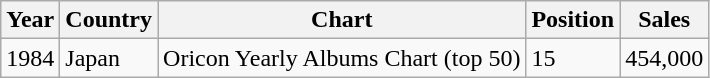<table class="wikitable">
<tr>
<th>Year</th>
<th>Country</th>
<th>Chart</th>
<th>Position</th>
<th>Sales</th>
</tr>
<tr>
<td>1984</td>
<td>Japan</td>
<td>Oricon Yearly Albums Chart (top 50)</td>
<td>15</td>
<td>454,000</td>
</tr>
</table>
